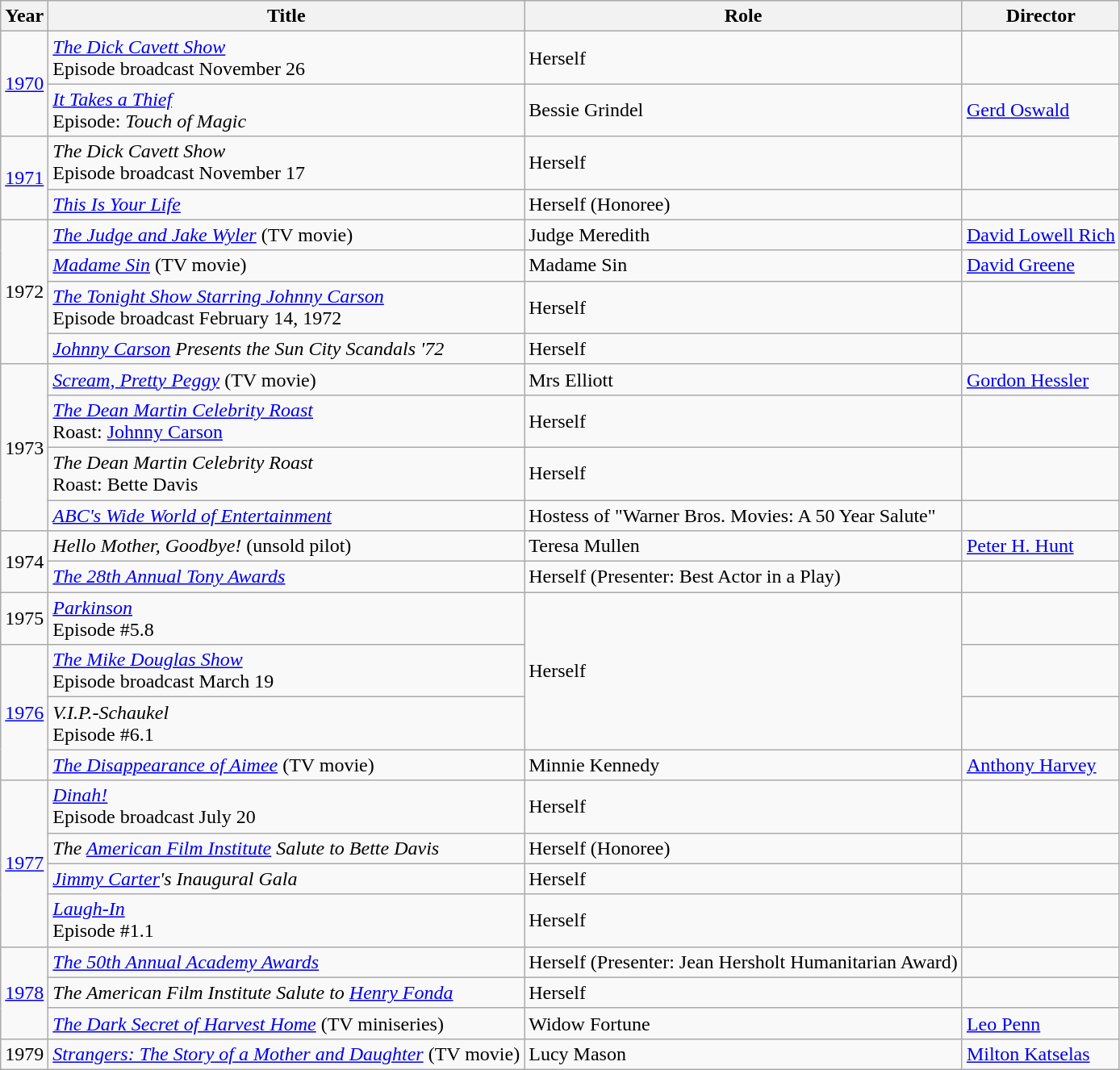<table class="wikitable sortable">
<tr>
<th>Year</th>
<th>Title</th>
<th>Role</th>
<th>Director</th>
</tr>
<tr>
<td rowspan="2"><a href='#'>1970</a></td>
<td data-sort-value="Dick Cavett Show, The"><em><a href='#'>The Dick Cavett Show</a></em><br>Episode broadcast November 26</td>
<td>Herself</td>
<td></td>
</tr>
<tr>
<td><em><a href='#'>It Takes a Thief</a></em><br>Episode: <em>Touch of Magic</em></td>
<td>Bessie Grindel</td>
<td><a href='#'>Gerd Oswald</a></td>
</tr>
<tr>
<td rowspan="2"><a href='#'>1971</a></td>
<td data-sort-value="Dick Cavett Show, The"><em>The Dick Cavett Show</em><br>Episode broadcast November 17</td>
<td>Herself</td>
<td></td>
</tr>
<tr>
<td><em><a href='#'>This Is Your Life</a></em></td>
<td>Herself (Honoree)</td>
<td></td>
</tr>
<tr>
<td rowspan="4">1972</td>
<td data-sort-value="Judge and Jake Wyler, The"><em><a href='#'>The Judge and Jake Wyler</a></em> (TV movie)</td>
<td>Judge Meredith</td>
<td><a href='#'>David Lowell Rich</a></td>
</tr>
<tr>
<td><em><a href='#'>Madame Sin</a></em> (TV movie)</td>
<td>Madame Sin</td>
<td><a href='#'>David Greene</a></td>
</tr>
<tr>
<td data-sort-value="Tonight Show Starring Johnny Carson, The"><em><a href='#'>The Tonight Show Starring Johnny Carson</a></em><br>Episode broadcast February 14, 1972</td>
<td>Herself</td>
<td></td>
</tr>
<tr>
<td><em><a href='#'>Johnny Carson</a> Presents the Sun City Scandals '72</em></td>
<td>Herself</td>
<td></td>
</tr>
<tr>
<td rowspan="4">1973</td>
<td><em><a href='#'>Scream, Pretty Peggy</a></em> (TV movie)</td>
<td>Mrs Elliott</td>
<td><a href='#'>Gordon Hessler</a></td>
</tr>
<tr>
<td data-sort-value="Dean Martin Celebrity Roast, The"><em><a href='#'>The Dean Martin Celebrity Roast</a></em><br>Roast: <a href='#'>Johnny Carson</a></td>
<td>Herself</td>
<td></td>
</tr>
<tr>
<td data-sort-value="Dean Martin Celebrity Roast, The"><em>The Dean Martin Celebrity Roast</em><br>Roast: Bette Davis</td>
<td>Herself</td>
<td></td>
</tr>
<tr>
<td><em><a href='#'>ABC's Wide World of Entertainment</a></em></td>
<td>Hostess of "Warner Bros. Movies: A 50 Year Salute"</td>
<td></td>
</tr>
<tr>
<td rowspan="2">1974</td>
<td><em>Hello Mother, Goodbye!</em> (unsold pilot)</td>
<td>Teresa Mullen</td>
<td><a href='#'>Peter H. Hunt</a></td>
</tr>
<tr>
<td data-sort-value="28th Annual Tony Awards, The"><em><a href='#'>The 28th Annual Tony Awards</a></em></td>
<td>Herself (Presenter: Best Actor in a Play)</td>
<td></td>
</tr>
<tr>
<td>1975</td>
<td><em><a href='#'>Parkinson</a></em><br>Episode #5.8</td>
<td rowspan="3">Herself</td>
<td></td>
</tr>
<tr>
<td rowspan="3"><a href='#'>1976</a></td>
<td data-sort-value="Mike Douglas Show, The"><em><a href='#'>The Mike Douglas Show</a></em><br>Episode broadcast March 19</td>
<td></td>
</tr>
<tr>
<td><em>V.I.P.-Schaukel</em><br>Episode #6.1</td>
<td></td>
</tr>
<tr>
<td data-sort-value="Disappearance of Aimee, The"><em><a href='#'>The Disappearance of Aimee</a></em> (TV movie)</td>
<td>Minnie Kennedy</td>
<td><a href='#'>Anthony Harvey</a></td>
</tr>
<tr>
<td rowspan="4"><a href='#'>1977</a></td>
<td><em><a href='#'>Dinah!</a></em><br>Episode broadcast July 20</td>
<td>Herself</td>
<td></td>
</tr>
<tr>
<td data-sort-value="American Film Institute Salute to Bette Davis, The"><em>The <a href='#'>American Film Institute</a> Salute to Bette Davis</em></td>
<td>Herself (Honoree)</td>
<td></td>
</tr>
<tr>
<td><em><a href='#'>Jimmy Carter</a>'s Inaugural Gala</em></td>
<td>Herself</td>
<td></td>
</tr>
<tr>
<td><em><a href='#'>Laugh-In</a></em><br>Episode #1.1</td>
<td>Herself</td>
<td></td>
</tr>
<tr>
<td rowspan="3"><a href='#'>1978</a></td>
<td data-sort-value="50th Annual Academy Awards, The"><em><a href='#'>The 50th Annual Academy Awards</a></em></td>
<td>Herself (Presenter: Jean Hersholt Humanitarian Award)</td>
<td></td>
</tr>
<tr>
<td data-sort-value="American Film Institute Salute to Henry Fonda, The"><em>The American Film Institute Salute to <a href='#'>Henry Fonda</a></em></td>
<td>Herself</td>
<td></td>
</tr>
<tr>
<td data-sort-value="Dark Secret of Harvest Home, The"><em><a href='#'>The Dark Secret of Harvest Home</a></em> (TV miniseries)</td>
<td>Widow Fortune</td>
<td><a href='#'>Leo Penn</a></td>
</tr>
<tr>
<td>1979</td>
<td><em><a href='#'>Strangers: The Story of a Mother and Daughter</a></em> (TV movie)</td>
<td>Lucy Mason</td>
<td><a href='#'>Milton Katselas</a></td>
</tr>
</table>
